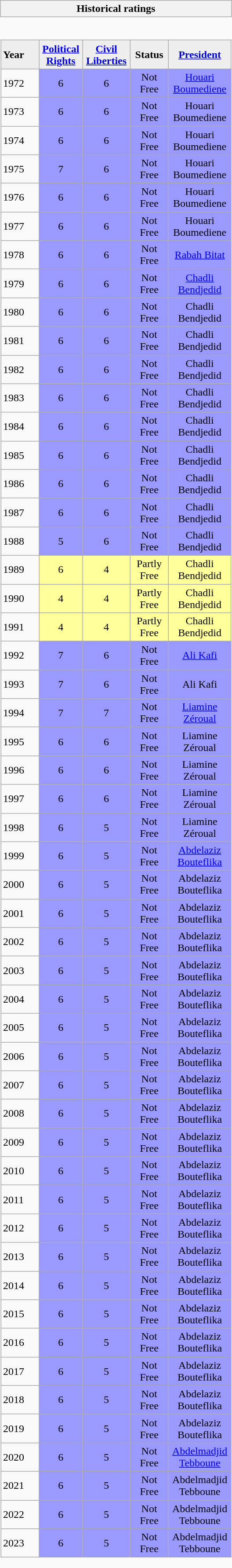<table class="wikitable collapsible collapsed" style="border:none; ">
<tr>
<th>Historical ratings</th>
</tr>
<tr>
<td style="padding:0; border:none;"><br><table class="wikitable sortable" width=100% style="border-collapse:collapse;">
<tr style="background:#eee; font-weight:bold; text-align:center;">
<td style="width:3em; text-align:left;">Year</td>
<td style="width:3em;"><a href='#'>Political Rights</a></td>
<td style="width:3em;"><a href='#'>Civil Liberties</a></td>
<td style="width:3em;">Status</td>
<td style="width:3em;"><a href='#'>President</a></td>
</tr>
<tr align=center>
<td align=left>1972</td>
<td style="background:#99f;">6</td>
<td style="background:#99f;">6</td>
<td style="background:#99f;">Not Free</td>
<td style="background:#99f;"><a href='#'>Houari Boumediene</a></td>
</tr>
<tr align=center>
<td align=left>1973</td>
<td style="background:#99f;">6</td>
<td style="background:#99f;">6</td>
<td style="background:#99f;">Not Free</td>
<td style="background:#99f;">Houari Boumediene</td>
</tr>
<tr align=center>
<td align=left>1974</td>
<td style="background:#99f;">6</td>
<td style="background:#99f;">6</td>
<td style="background:#99f;">Not Free</td>
<td style="background:#99f;">Houari Boumediene</td>
</tr>
<tr align=center>
<td align=left>1975</td>
<td style="background:#99f;">7</td>
<td style="background:#99f;">6</td>
<td style="background:#99f;">Not Free</td>
<td style="background:#99f;">Houari Boumediene</td>
</tr>
<tr align=center>
<td align=left>1976</td>
<td style="background:#99f;">6</td>
<td style="background:#99f;">6</td>
<td style="background:#99f;">Not Free</td>
<td style="background:#99f;">Houari Boumediene</td>
</tr>
<tr align=center>
<td align=left>1977</td>
<td style="background:#99f;">6</td>
<td style="background:#99f;">6</td>
<td style="background:#99f;">Not Free</td>
<td style="background:#99f;">Houari Boumediene</td>
</tr>
<tr align=center>
<td align=left>1978</td>
<td style="background:#99f;">6</td>
<td style="background:#99f;">6</td>
<td style="background:#99f;">Not Free</td>
<td style="background:#99f;"><a href='#'>Rabah Bitat</a></td>
</tr>
<tr align=center>
<td align=left>1979</td>
<td style="background:#99f;">6</td>
<td style="background:#99f;">6</td>
<td style="background:#99f;">Not Free</td>
<td style="background:#99f;"><a href='#'>Chadli Bendjedid</a></td>
</tr>
<tr align=center>
<td align=left>1980</td>
<td style="background:#99f;">6</td>
<td style="background:#99f;">6</td>
<td style="background:#99f;">Not Free</td>
<td style="background:#99f;">Chadli Bendjedid</td>
</tr>
<tr align=center>
<td align=left>1981</td>
<td style="background:#99f;">6</td>
<td style="background:#99f;">6</td>
<td style="background:#99f;">Not Free</td>
<td style="background:#99f;">Chadli Bendjedid</td>
</tr>
<tr align=center>
<td align=left>1982</td>
<td style="background:#99f;">6</td>
<td style="background:#99f;">6</td>
<td style="background:#99f;">Not Free</td>
<td style="background:#99f;">Chadli Bendjedid</td>
</tr>
<tr align=center>
<td align=left>1983</td>
<td style="background:#99f;">6</td>
<td style="background:#99f;">6</td>
<td style="background:#99f;">Not Free</td>
<td style="background:#99f;">Chadli Bendjedid</td>
</tr>
<tr align=center>
<td align=left>1984</td>
<td style="background:#99f;">6</td>
<td style="background:#99f;">6</td>
<td style="background:#99f;">Not Free</td>
<td style="background:#99f;">Chadli Bendjedid</td>
</tr>
<tr align=center>
<td align=left>1985</td>
<td style="background:#99f;">6</td>
<td style="background:#99f;">6</td>
<td style="background:#99f;">Not Free</td>
<td style="background:#99f;">Chadli Bendjedid</td>
</tr>
<tr align=center>
<td align=left>1986</td>
<td style="background:#99f;">6</td>
<td style="background:#99f;">6</td>
<td style="background:#99f;">Not Free</td>
<td style="background:#99f;">Chadli Bendjedid</td>
</tr>
<tr align=center>
<td align=left>1987</td>
<td style="background:#99f;">6</td>
<td style="background:#99f;">6</td>
<td style="background:#99f;">Not Free</td>
<td style="background:#99f;">Chadli Bendjedid</td>
</tr>
<tr align=center>
<td align=left>1988</td>
<td style="background:#99f;">5</td>
<td style="background:#99f;">6</td>
<td style="background:#99f;">Not Free</td>
<td style="background:#99f;">Chadli Bendjedid</td>
</tr>
<tr align=center>
<td align=left>1989</td>
<td style="background:#ff9;">6</td>
<td style="background:#ff9;">4</td>
<td style="background:#ff9;">Partly Free</td>
<td style="background:#ff9;">Chadli Bendjedid</td>
</tr>
<tr align=center>
<td align=left>1990</td>
<td style="background:#ff9;">4</td>
<td style="background:#ff9;">4</td>
<td style="background:#ff9;">Partly Free</td>
<td style="background:#ff9;">Chadli Bendjedid</td>
</tr>
<tr align=center>
<td align=left>1991</td>
<td style="background:#ff9;">4</td>
<td style="background:#ff9;">4</td>
<td style="background:#ff9;">Partly Free</td>
<td style="background:#ff9;">Chadli Bendjedid</td>
</tr>
<tr align=center>
<td align=left>1992</td>
<td style="background:#99f;">7</td>
<td style="background:#99f;">6</td>
<td style="background:#99f;">Not Free</td>
<td style="background:#99f;"><a href='#'>Ali Kafi</a></td>
</tr>
<tr align=center>
<td align=left>1993</td>
<td style="background:#99f;">7</td>
<td style="background:#99f;">6</td>
<td style="background:#99f;">Not Free</td>
<td style="background:#99f;">Ali Kafi</td>
</tr>
<tr align=center>
<td align=left>1994</td>
<td style="background:#99f;">7</td>
<td style="background:#99f;">7</td>
<td style="background:#99f;">Not Free</td>
<td style="background:#99f;"><a href='#'>Liamine Zéroual</a></td>
</tr>
<tr align=center>
<td align=left>1995</td>
<td style="background:#99f;">6</td>
<td style="background:#99f;">6</td>
<td style="background:#99f;">Not Free</td>
<td style="background:#99f;">Liamine Zéroual</td>
</tr>
<tr align=center>
<td align=left>1996</td>
<td style="background:#99f;">6</td>
<td style="background:#99f;">6</td>
<td style="background:#99f;">Not Free</td>
<td style="background:#99f;">Liamine Zéroual</td>
</tr>
<tr align=center>
<td align=left>1997</td>
<td style="background:#99f;">6</td>
<td style="background:#99f;">6</td>
<td style="background:#99f;">Not Free</td>
<td style="background:#99f;">Liamine Zéroual</td>
</tr>
<tr align=center>
<td align=left>1998</td>
<td style="background:#99f;">6</td>
<td style="background:#99f;">5</td>
<td style="background:#99f;">Not Free</td>
<td style="background:#99f;">Liamine Zéroual</td>
</tr>
<tr align=center>
<td align=left>1999</td>
<td style="background:#99f;">6</td>
<td style="background:#99f;">5</td>
<td style="background:#99f;">Not Free</td>
<td style="background:#99f;"><a href='#'>Abdelaziz Bouteflika</a></td>
</tr>
<tr align=center>
<td align=left>2000</td>
<td style="background:#99f;">6</td>
<td style="background:#99f;">5</td>
<td style="background:#99f;">Not Free</td>
<td style="background:#99f;">Abdelaziz Bouteflika</td>
</tr>
<tr align=center>
<td align=left>2001</td>
<td style="background:#99f;">6</td>
<td style="background:#99f;">5</td>
<td style="background:#99f;">Not Free</td>
<td style="background:#99f;">Abdelaziz Bouteflika</td>
</tr>
<tr align=center>
<td align=left>2002</td>
<td style="background:#99f;">6</td>
<td style="background:#99f;">5</td>
<td style="background:#99f;">Not Free</td>
<td style="background:#99f;">Abdelaziz Bouteflika</td>
</tr>
<tr align=center>
<td align=left>2003</td>
<td style="background:#99f;">6</td>
<td style="background:#99f;">5</td>
<td style="background:#99f;">Not Free</td>
<td style="background:#99f;">Abdelaziz Bouteflika</td>
</tr>
<tr align=center>
<td align=left>2004</td>
<td style="background:#99f;">6</td>
<td style="background:#99f;">5</td>
<td style="background:#99f;">Not Free</td>
<td style="background:#99f;">Abdelaziz Bouteflika</td>
</tr>
<tr align=center>
<td align=left>2005</td>
<td style="background:#99f;">6</td>
<td style="background:#99f;">5</td>
<td style="background:#99f;">Not Free</td>
<td style="background:#99f;">Abdelaziz Bouteflika</td>
</tr>
<tr align=center>
<td align=left>2006</td>
<td style="background:#99f;">6</td>
<td style="background:#99f;">5</td>
<td style="background:#99f;">Not Free</td>
<td style="background:#99f;">Abdelaziz Bouteflika</td>
</tr>
<tr align=center>
<td align=left>2007</td>
<td style="background:#99f;">6</td>
<td style="background:#99f;">5</td>
<td style="background:#99f;">Not Free</td>
<td style="background:#99f;">Abdelaziz Bouteflika</td>
</tr>
<tr align=center>
<td align=left>2008</td>
<td style="background:#99f;">6</td>
<td style="background:#99f;">5</td>
<td style="background:#99f;">Not Free</td>
<td style="background:#99f;">Abdelaziz Bouteflika</td>
</tr>
<tr align=center>
<td align=left>2009</td>
<td style="background:#99f;">6</td>
<td style="background:#99f;">5</td>
<td style="background:#99f;">Not Free</td>
<td style="background:#99f;">Abdelaziz Bouteflika</td>
</tr>
<tr align=center>
<td align=left>2010</td>
<td style="background:#99f;">6</td>
<td style="background:#99f;">5</td>
<td style="background:#99f;">Not Free</td>
<td style="background:#99f;">Abdelaziz Bouteflika</td>
</tr>
<tr align=center>
<td align=left>2011</td>
<td style="background:#99f;">6</td>
<td style="background:#99f;">5</td>
<td style="background:#99f;">Not Free</td>
<td style="background:#99f;">Abdelaziz Bouteflika</td>
</tr>
<tr align=center>
<td align=left>2012</td>
<td style="background:#99f;">6</td>
<td style="background:#99f;">5</td>
<td style="background:#99f;">Not Free</td>
<td style="background:#99f;">Abdelaziz Bouteflika</td>
</tr>
<tr align=center>
<td align=left>2013</td>
<td style="background:#99f;">6</td>
<td style="background:#99f;">5</td>
<td style="background:#99f;">Not Free</td>
<td style="background:#99f;">Abdelaziz Bouteflika</td>
</tr>
<tr align=center>
<td align=left>2014</td>
<td style="background:#99f;">6</td>
<td style="background:#99f;">5</td>
<td style="background:#99f;">Not Free</td>
<td style="background:#99f;">Abdelaziz Bouteflika</td>
</tr>
<tr align=center>
<td align=left>2015</td>
<td style="background:#99f;">6</td>
<td style="background:#99f;">5</td>
<td style="background:#99f;">Not Free</td>
<td style="background:#99f;">Abdelaziz Bouteflika</td>
</tr>
<tr align=center>
<td align=left>2016</td>
<td style="background:#99f;">6</td>
<td style="background:#99f;">5</td>
<td style="background:#99f;">Not Free</td>
<td style="background:#99f;">Abdelaziz Bouteflika</td>
</tr>
<tr align=center>
<td align=left>2017</td>
<td style="background:#99f;">6</td>
<td style="background:#99f;">5</td>
<td style="background:#99f;">Not Free</td>
<td style="background:#99f;">Abdelaziz Bouteflika</td>
</tr>
<tr align=center>
<td align=left>2018</td>
<td style="background:#99f;">6</td>
<td style="background:#99f;">5</td>
<td style="background:#99f;">Not Free</td>
<td style="background:#99f;">Abdelaziz Bouteflika</td>
</tr>
<tr align=center>
<td align=left>2019</td>
<td style="background:#99f;">6</td>
<td style="background:#99f;">5</td>
<td style="background:#99f;">Not Free</td>
<td style="background:#99f;">Abdelaziz Bouteflika</td>
</tr>
<tr align=center>
<td align=left>2020</td>
<td style="background:#99f;">6</td>
<td style="background:#99f;">5</td>
<td style="background:#99f;">Not Free</td>
<td style="background:#99f;"><a href='#'>Abdelmadjid Tebboune</a></td>
</tr>
<tr align=center>
<td align=left>2021</td>
<td style="background:#99f;">6</td>
<td style="background:#99f;">5</td>
<td style="background:#99f;">Not Free</td>
<td style="background:#99f;">Abdelmadjid Tebboune</td>
</tr>
<tr align=center>
<td align=left>2022</td>
<td style="background:#99f;">6</td>
<td style="background:#99f;">5</td>
<td style="background:#99f;">Not Free</td>
<td style="background:#99f;">Abdelmadjid Tebboune</td>
</tr>
<tr align=center>
<td align=left>2023</td>
<td style="background:#99f;">6</td>
<td style="background:#99f;">5</td>
<td style="background:#99f;">Not Free</td>
<td style="background:#99f;">Abdelmadjid Tebboune</td>
</tr>
</table>
</td>
</tr>
</table>
